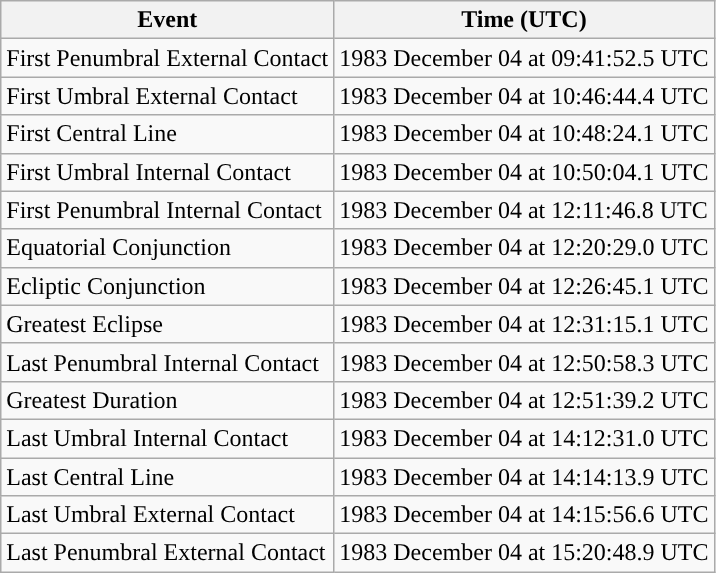<table class="wikitable">
<tr>
<th>Event</th>
<th>Time (UTC)</th>
</tr>
<tr>
<td>First Penumbral External Contact</td>
<td>1983 December 04 at 09:41:52.5 UTC</td>
</tr>
<tr>
<td>First Umbral External Contact</td>
<td>1983 December 04 at 10:46:44.4 UTC</td>
</tr>
<tr>
<td>First Central Line</td>
<td>1983 December 04 at 10:48:24.1 UTC</td>
</tr>
<tr>
<td>First Umbral Internal Contact</td>
<td>1983 December 04 at 10:50:04.1 UTC</td>
</tr>
<tr>
<td>First Penumbral Internal Contact</td>
<td>1983 December 04 at 12:11:46.8 UTC</td>
</tr>
<tr>
<td>Equatorial Conjunction</td>
<td>1983 December 04 at 12:20:29.0 UTC</td>
</tr>
<tr>
<td>Ecliptic Conjunction</td>
<td>1983 December 04 at 12:26:45.1 UTC</td>
</tr>
<tr>
<td>Greatest Eclipse</td>
<td>1983 December 04 at 12:31:15.1 UTC</td>
</tr>
<tr>
<td>Last Penumbral Internal Contact</td>
<td>1983 December 04 at 12:50:58.3 UTC</td>
</tr>
<tr>
<td>Greatest Duration</td>
<td>1983 December 04 at 12:51:39.2 UTC</td>
</tr>
<tr>
<td>Last Umbral Internal Contact</td>
<td>1983 December 04 at 14:12:31.0 UTC</td>
</tr>
<tr>
<td>Last Central Line</td>
<td>1983 December 04 at 14:14:13.9 UTC</td>
</tr>
<tr>
<td>Last Umbral External Contact</td>
<td>1983 December 04 at 14:15:56.6 UTC</td>
</tr>
<tr>
<td>Last Penumbral External Contact</td>
<td>1983 December 04 at 15:20:48.9 UTC</td>
</tr>
</table>
